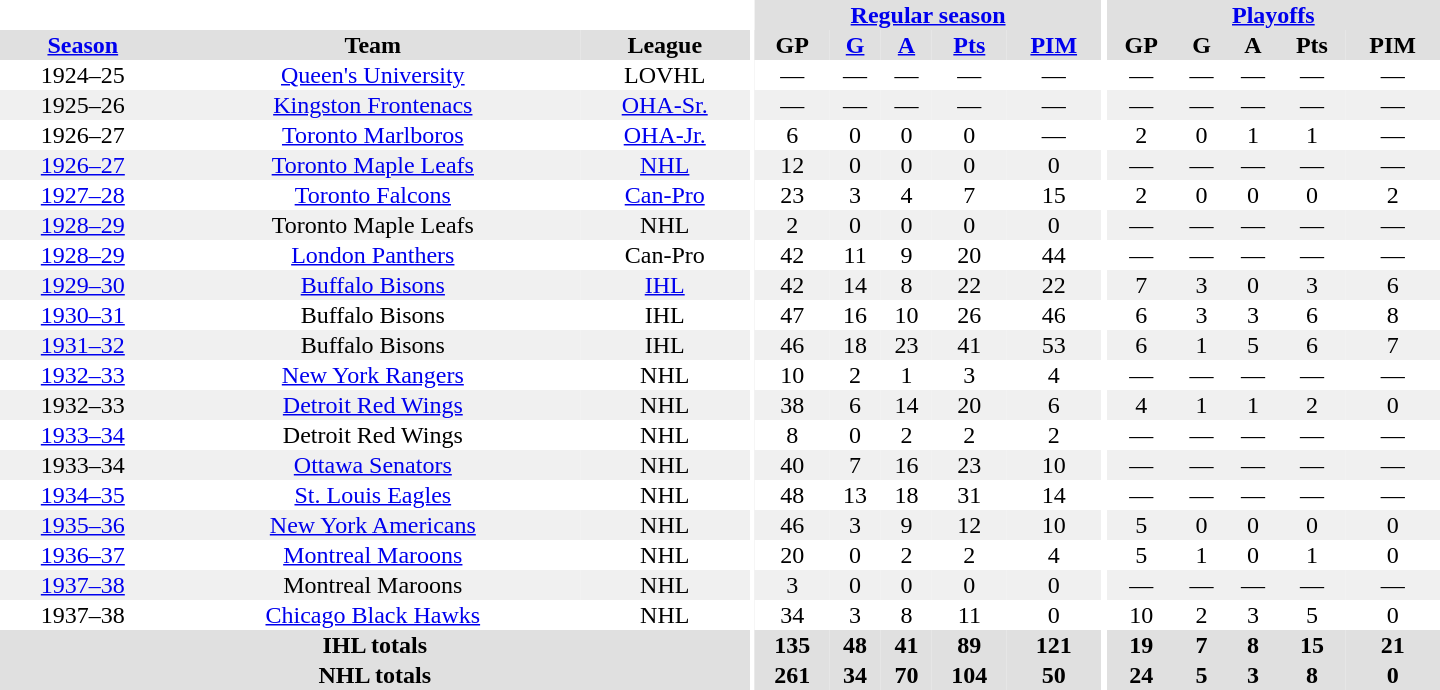<table border="0" cellpadding="1" cellspacing="0" style="text-align:center; width:60em">
<tr bgcolor="#e0e0e0">
<th colspan="3" bgcolor="#ffffff"></th>
<th rowspan="100" bgcolor="#ffffff"></th>
<th colspan="5"><a href='#'>Regular season</a></th>
<th rowspan="100" bgcolor="#ffffff"></th>
<th colspan="5"><a href='#'>Playoffs</a></th>
</tr>
<tr bgcolor="#e0e0e0">
<th><a href='#'>Season</a></th>
<th>Team</th>
<th>League</th>
<th>GP</th>
<th><a href='#'>G</a></th>
<th><a href='#'>A</a></th>
<th><a href='#'>Pts</a></th>
<th><a href='#'>PIM</a></th>
<th>GP</th>
<th>G</th>
<th>A</th>
<th>Pts</th>
<th>PIM</th>
</tr>
<tr>
<td>1924–25</td>
<td><a href='#'>Queen's University</a></td>
<td>LOVHL</td>
<td>—</td>
<td>—</td>
<td>—</td>
<td>—</td>
<td>—</td>
<td>—</td>
<td>—</td>
<td>—</td>
<td>—</td>
<td>—</td>
</tr>
<tr bgcolor="#f0f0f0">
<td>1925–26</td>
<td><a href='#'>Kingston Frontenacs</a></td>
<td><a href='#'>OHA-Sr.</a></td>
<td>—</td>
<td>—</td>
<td>—</td>
<td>—</td>
<td>—</td>
<td>—</td>
<td>—</td>
<td>—</td>
<td>—</td>
<td>—</td>
</tr>
<tr>
<td>1926–27</td>
<td><a href='#'>Toronto Marlboros</a></td>
<td><a href='#'>OHA-Jr.</a></td>
<td>6</td>
<td>0</td>
<td>0</td>
<td>0</td>
<td>—</td>
<td>2</td>
<td>0</td>
<td>1</td>
<td>1</td>
<td>—</td>
</tr>
<tr bgcolor="#f0f0f0">
<td><a href='#'>1926–27</a></td>
<td><a href='#'>Toronto Maple Leafs</a></td>
<td><a href='#'>NHL</a></td>
<td>12</td>
<td>0</td>
<td>0</td>
<td>0</td>
<td>0</td>
<td>—</td>
<td>—</td>
<td>—</td>
<td>—</td>
<td>—</td>
</tr>
<tr>
<td><a href='#'>1927–28</a></td>
<td><a href='#'>Toronto Falcons</a></td>
<td><a href='#'>Can-Pro</a></td>
<td>23</td>
<td>3</td>
<td>4</td>
<td>7</td>
<td>15</td>
<td>2</td>
<td>0</td>
<td>0</td>
<td>0</td>
<td>2</td>
</tr>
<tr bgcolor="#f0f0f0">
<td><a href='#'>1928–29</a></td>
<td>Toronto Maple Leafs</td>
<td>NHL</td>
<td>2</td>
<td>0</td>
<td>0</td>
<td>0</td>
<td>0</td>
<td>—</td>
<td>—</td>
<td>—</td>
<td>—</td>
<td>—</td>
</tr>
<tr>
<td><a href='#'>1928–29</a></td>
<td><a href='#'>London Panthers</a></td>
<td>Can-Pro</td>
<td>42</td>
<td>11</td>
<td>9</td>
<td>20</td>
<td>44</td>
<td>—</td>
<td>—</td>
<td>—</td>
<td>—</td>
<td>—</td>
</tr>
<tr bgcolor="#f0f0f0">
<td><a href='#'>1929–30</a></td>
<td><a href='#'>Buffalo Bisons</a></td>
<td><a href='#'>IHL</a></td>
<td>42</td>
<td>14</td>
<td>8</td>
<td>22</td>
<td>22</td>
<td>7</td>
<td>3</td>
<td>0</td>
<td>3</td>
<td>6</td>
</tr>
<tr>
<td><a href='#'>1930–31</a></td>
<td>Buffalo Bisons</td>
<td>IHL</td>
<td>47</td>
<td>16</td>
<td>10</td>
<td>26</td>
<td>46</td>
<td>6</td>
<td>3</td>
<td>3</td>
<td>6</td>
<td>8</td>
</tr>
<tr bgcolor="#f0f0f0">
<td><a href='#'>1931–32</a></td>
<td>Buffalo Bisons</td>
<td>IHL</td>
<td>46</td>
<td>18</td>
<td>23</td>
<td>41</td>
<td>53</td>
<td>6</td>
<td>1</td>
<td>5</td>
<td>6</td>
<td>7</td>
</tr>
<tr>
<td><a href='#'>1932–33</a></td>
<td><a href='#'>New York Rangers</a></td>
<td>NHL</td>
<td>10</td>
<td>2</td>
<td>1</td>
<td>3</td>
<td>4</td>
<td>—</td>
<td>—</td>
<td>—</td>
<td>—</td>
<td>—</td>
</tr>
<tr bgcolor="#f0f0f0">
<td>1932–33</td>
<td><a href='#'>Detroit Red Wings</a></td>
<td>NHL</td>
<td>38</td>
<td>6</td>
<td>14</td>
<td>20</td>
<td>6</td>
<td>4</td>
<td>1</td>
<td>1</td>
<td>2</td>
<td>0</td>
</tr>
<tr>
<td><a href='#'>1933–34</a></td>
<td>Detroit Red Wings</td>
<td>NHL</td>
<td>8</td>
<td>0</td>
<td>2</td>
<td>2</td>
<td>2</td>
<td>—</td>
<td>—</td>
<td>—</td>
<td>—</td>
<td>—</td>
</tr>
<tr bgcolor="#f0f0f0">
<td>1933–34</td>
<td><a href='#'>Ottawa Senators</a></td>
<td>NHL</td>
<td>40</td>
<td>7</td>
<td>16</td>
<td>23</td>
<td>10</td>
<td>—</td>
<td>—</td>
<td>—</td>
<td>—</td>
<td>—</td>
</tr>
<tr>
<td><a href='#'>1934–35</a></td>
<td><a href='#'>St. Louis Eagles</a></td>
<td>NHL</td>
<td>48</td>
<td>13</td>
<td>18</td>
<td>31</td>
<td>14</td>
<td>—</td>
<td>—</td>
<td>—</td>
<td>—</td>
<td>—</td>
</tr>
<tr bgcolor="#f0f0f0">
<td><a href='#'>1935–36</a></td>
<td><a href='#'>New York Americans</a></td>
<td>NHL</td>
<td>46</td>
<td>3</td>
<td>9</td>
<td>12</td>
<td>10</td>
<td>5</td>
<td>0</td>
<td>0</td>
<td>0</td>
<td>0</td>
</tr>
<tr>
<td><a href='#'>1936–37</a></td>
<td><a href='#'>Montreal Maroons</a></td>
<td>NHL</td>
<td>20</td>
<td>0</td>
<td>2</td>
<td>2</td>
<td>4</td>
<td>5</td>
<td>1</td>
<td>0</td>
<td>1</td>
<td>0</td>
</tr>
<tr bgcolor="#f0f0f0">
<td><a href='#'>1937–38</a></td>
<td>Montreal Maroons</td>
<td>NHL</td>
<td>3</td>
<td>0</td>
<td>0</td>
<td>0</td>
<td>0</td>
<td>—</td>
<td>—</td>
<td>—</td>
<td>—</td>
<td>—</td>
</tr>
<tr>
<td>1937–38</td>
<td><a href='#'>Chicago Black Hawks</a></td>
<td>NHL</td>
<td>34</td>
<td>3</td>
<td>8</td>
<td>11</td>
<td>0</td>
<td>10</td>
<td>2</td>
<td>3</td>
<td>5</td>
<td>0</td>
</tr>
<tr bgcolor="#e0e0e0">
<th colspan="3">IHL totals</th>
<th>135</th>
<th>48</th>
<th>41</th>
<th>89</th>
<th>121</th>
<th>19</th>
<th>7</th>
<th>8</th>
<th>15</th>
<th>21</th>
</tr>
<tr bgcolor="#e0e0e0">
<th colspan="3">NHL totals</th>
<th>261</th>
<th>34</th>
<th>70</th>
<th>104</th>
<th>50</th>
<th>24</th>
<th>5</th>
<th>3</th>
<th>8</th>
<th>0</th>
</tr>
</table>
